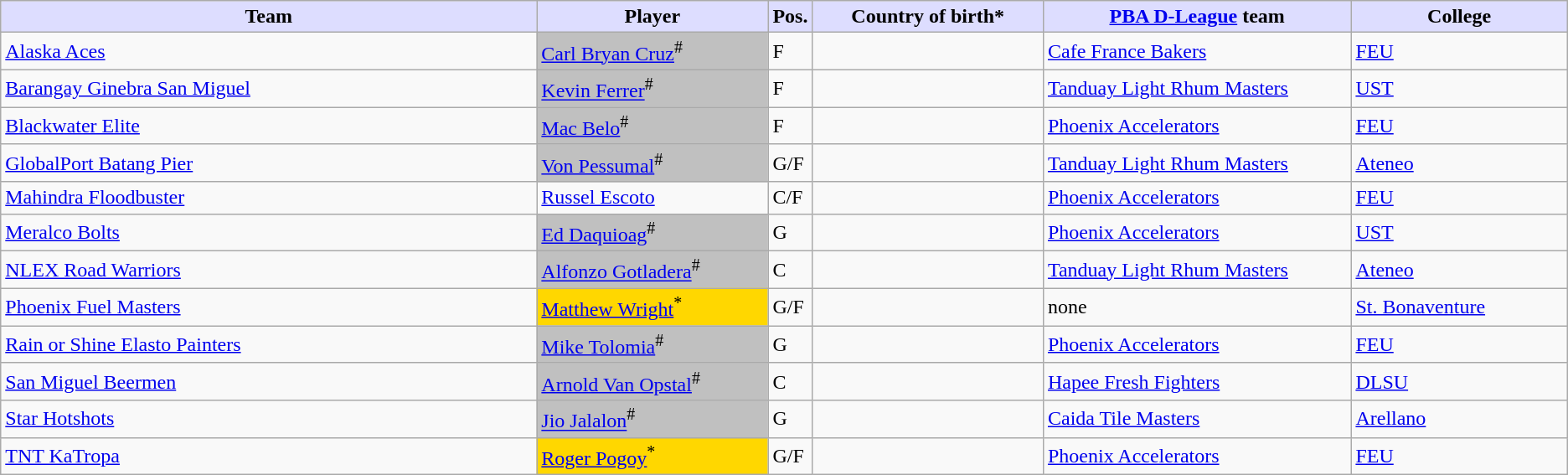<table class="wikitable sortable">
<tr>
<th style="background:#ddf; width:35%;">Team</th>
<th style="background:#ddf; width:15%;">Player</th>
<th style="background:#ddf; width:1%;">Pos.</th>
<th style="background:#ddf; width:15%;">Country of birth*</th>
<th style="background:#ddf; width:20%;"><a href='#'>PBA D-League</a> team</th>
<th style="background:#ddf; width:20%;">College</th>
</tr>
<tr>
<td><a href='#'>Alaska Aces</a></td>
<td bgcolor=silver><a href='#'>Carl Bryan Cruz</a><sup>#</sup></td>
<td>F</td>
<td></td>
<td><a href='#'>Cafe France Bakers</a></td>
<td><a href='#'>FEU</a></td>
</tr>
<tr>
<td><a href='#'>Barangay Ginebra San Miguel</a></td>
<td bgcolor=silver><a href='#'>Kevin Ferrer</a><sup>#</sup></td>
<td>F</td>
<td></td>
<td><a href='#'>Tanduay Light Rhum Masters</a></td>
<td><a href='#'>UST</a></td>
</tr>
<tr>
<td><a href='#'>Blackwater Elite</a></td>
<td bgcolor=silver><a href='#'>Mac Belo</a><sup>#</sup></td>
<td>F</td>
<td></td>
<td><a href='#'>Phoenix Accelerators</a></td>
<td><a href='#'>FEU</a></td>
</tr>
<tr>
<td><a href='#'>GlobalPort Batang Pier</a></td>
<td bgcolor=silver><a href='#'>Von Pessumal</a><sup>#</sup></td>
<td>G/F</td>
<td></td>
<td><a href='#'>Tanduay Light Rhum Masters</a></td>
<td><a href='#'>Ateneo</a></td>
</tr>
<tr>
<td><a href='#'>Mahindra Floodbuster</a></td>
<td><a href='#'>Russel Escoto</a></td>
<td>C/F</td>
<td></td>
<td><a href='#'>Phoenix Accelerators</a></td>
<td><a href='#'>FEU</a></td>
</tr>
<tr>
<td><a href='#'>Meralco Bolts</a></td>
<td bgcolor=silver><a href='#'>Ed Daquioag</a><sup>#</sup></td>
<td>G</td>
<td></td>
<td><a href='#'>Phoenix Accelerators</a></td>
<td><a href='#'>UST</a></td>
</tr>
<tr>
<td><a href='#'>NLEX Road Warriors</a></td>
<td bgcolor=silver><a href='#'>Alfonzo Gotladera</a><sup>#</sup></td>
<td>C</td>
<td></td>
<td><a href='#'>Tanduay Light Rhum Masters</a></td>
<td><a href='#'>Ateneo</a></td>
</tr>
<tr>
<td><a href='#'>Phoenix Fuel Masters</a></td>
<td bgcolor=gold><a href='#'>Matthew Wright</a><sup>*</sup></td>
<td>G/F</td>
<td></td>
<td>none</td>
<td><a href='#'>St. Bonaventure</a></td>
</tr>
<tr>
<td><a href='#'>Rain or Shine Elasto Painters</a></td>
<td bgcolor=silver><a href='#'>Mike Tolomia</a><sup>#</sup></td>
<td>G</td>
<td></td>
<td><a href='#'>Phoenix Accelerators</a></td>
<td><a href='#'>FEU</a></td>
</tr>
<tr>
<td><a href='#'>San Miguel Beermen</a></td>
<td bgcolor=silver><a href='#'>Arnold Van Opstal</a><sup>#</sup></td>
<td>C</td>
<td></td>
<td><a href='#'>Hapee Fresh Fighters</a></td>
<td><a href='#'>DLSU</a></td>
</tr>
<tr>
<td><a href='#'>Star Hotshots</a></td>
<td bgcolor=silver><a href='#'>Jio Jalalon</a><sup>#</sup></td>
<td>G</td>
<td></td>
<td><a href='#'>Caida Tile Masters</a></td>
<td><a href='#'>Arellano</a></td>
</tr>
<tr>
<td><a href='#'>TNT KaTropa</a></td>
<td bgcolor=gold><a href='#'>Roger Pogoy</a><sup>*</sup></td>
<td>G/F</td>
<td></td>
<td><a href='#'>Phoenix Accelerators</a></td>
<td><a href='#'>FEU</a></td>
</tr>
</table>
